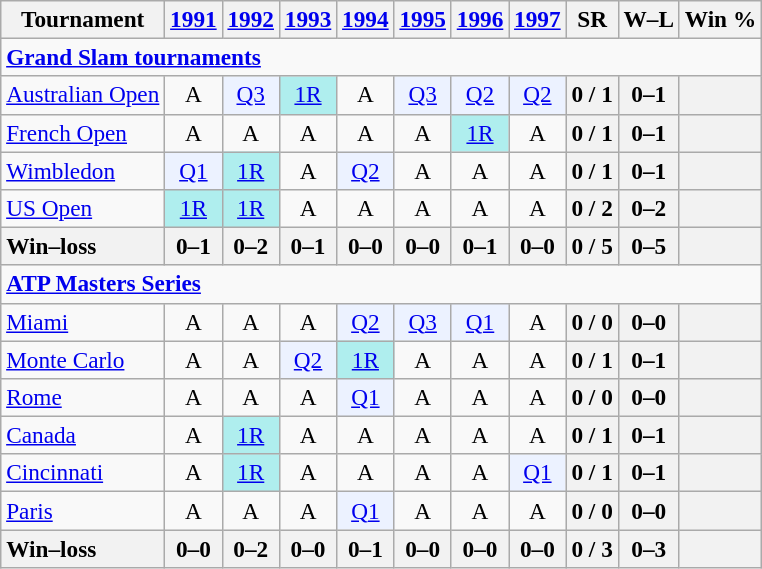<table class=wikitable style=text-align:center;font-size:97%>
<tr>
<th>Tournament</th>
<th><a href='#'>1991</a></th>
<th><a href='#'>1992</a></th>
<th><a href='#'>1993</a></th>
<th><a href='#'>1994</a></th>
<th><a href='#'>1995</a></th>
<th><a href='#'>1996</a></th>
<th><a href='#'>1997</a></th>
<th>SR</th>
<th>W–L</th>
<th>Win %</th>
</tr>
<tr>
<td colspan=23 align=left><strong><a href='#'>Grand Slam tournaments</a></strong></td>
</tr>
<tr>
<td align=left><a href='#'>Australian Open</a></td>
<td>A</td>
<td bgcolor=ecf2ff><a href='#'>Q3</a></td>
<td bgcolor=afeeee><a href='#'>1R</a></td>
<td>A</td>
<td bgcolor=ecf2ff><a href='#'>Q3</a></td>
<td bgcolor=ecf2ff><a href='#'>Q2</a></td>
<td bgcolor=ecf2ff><a href='#'>Q2</a></td>
<th>0 / 1</th>
<th>0–1</th>
<th></th>
</tr>
<tr>
<td align=left><a href='#'>French Open</a></td>
<td>A</td>
<td>A</td>
<td>A</td>
<td>A</td>
<td>A</td>
<td bgcolor=afeeee><a href='#'>1R</a></td>
<td>A</td>
<th>0 / 1</th>
<th>0–1</th>
<th></th>
</tr>
<tr>
<td align=left><a href='#'>Wimbledon</a></td>
<td bgcolor=ecf2ff><a href='#'>Q1</a></td>
<td bgcolor=afeeee><a href='#'>1R</a></td>
<td>A</td>
<td bgcolor=ecf2ff><a href='#'>Q2</a></td>
<td>A</td>
<td>A</td>
<td>A</td>
<th>0 / 1</th>
<th>0–1</th>
<th></th>
</tr>
<tr>
<td align=left><a href='#'>US Open</a></td>
<td bgcolor=afeeee><a href='#'>1R</a></td>
<td bgcolor=afeeee><a href='#'>1R</a></td>
<td>A</td>
<td>A</td>
<td>A</td>
<td>A</td>
<td>A</td>
<th>0 / 2</th>
<th>0–2</th>
<th></th>
</tr>
<tr>
<th style=text-align:left>Win–loss</th>
<th>0–1</th>
<th>0–2</th>
<th>0–1</th>
<th>0–0</th>
<th>0–0</th>
<th>0–1</th>
<th>0–0</th>
<th>0 / 5</th>
<th>0–5</th>
<th></th>
</tr>
<tr>
<td colspan=23 align=left><strong><a href='#'>ATP Masters Series</a></strong></td>
</tr>
<tr>
<td align=left><a href='#'>Miami</a></td>
<td>A</td>
<td>A</td>
<td>A</td>
<td bgcolor=ecf2ff><a href='#'>Q2</a></td>
<td bgcolor=ecf2ff><a href='#'>Q3</a></td>
<td bgcolor=ecf2ff><a href='#'>Q1</a></td>
<td>A</td>
<th>0 / 0</th>
<th>0–0</th>
<th></th>
</tr>
<tr>
<td align=left><a href='#'>Monte Carlo</a></td>
<td>A</td>
<td>A</td>
<td bgcolor=ecf2ff><a href='#'>Q2</a></td>
<td bgcolor=afeeee><a href='#'>1R</a></td>
<td>A</td>
<td>A</td>
<td>A</td>
<th>0 / 1</th>
<th>0–1</th>
<th></th>
</tr>
<tr>
<td align=left><a href='#'>Rome</a></td>
<td>A</td>
<td>A</td>
<td>A</td>
<td bgcolor=ecf2ff><a href='#'>Q1</a></td>
<td>A</td>
<td>A</td>
<td>A</td>
<th>0 / 0</th>
<th>0–0</th>
<th></th>
</tr>
<tr>
<td align=left><a href='#'>Canada</a></td>
<td>A</td>
<td bgcolor=afeeee><a href='#'>1R</a></td>
<td>A</td>
<td>A</td>
<td>A</td>
<td>A</td>
<td>A</td>
<th>0 / 1</th>
<th>0–1</th>
<th></th>
</tr>
<tr>
<td align=left><a href='#'>Cincinnati</a></td>
<td>A</td>
<td bgcolor=afeeee><a href='#'>1R</a></td>
<td>A</td>
<td>A</td>
<td>A</td>
<td>A</td>
<td bgcolor=ecf2ff><a href='#'>Q1</a></td>
<th>0 / 1</th>
<th>0–1</th>
<th></th>
</tr>
<tr>
<td align=left><a href='#'>Paris</a></td>
<td>A</td>
<td>A</td>
<td>A</td>
<td bgcolor=ecf2ff><a href='#'>Q1</a></td>
<td>A</td>
<td>A</td>
<td>A</td>
<th>0 / 0</th>
<th>0–0</th>
<th></th>
</tr>
<tr>
<th style=text-align:left>Win–loss</th>
<th>0–0</th>
<th>0–2</th>
<th>0–0</th>
<th>0–1</th>
<th>0–0</th>
<th>0–0</th>
<th>0–0</th>
<th>0 / 3</th>
<th>0–3</th>
<th></th>
</tr>
</table>
